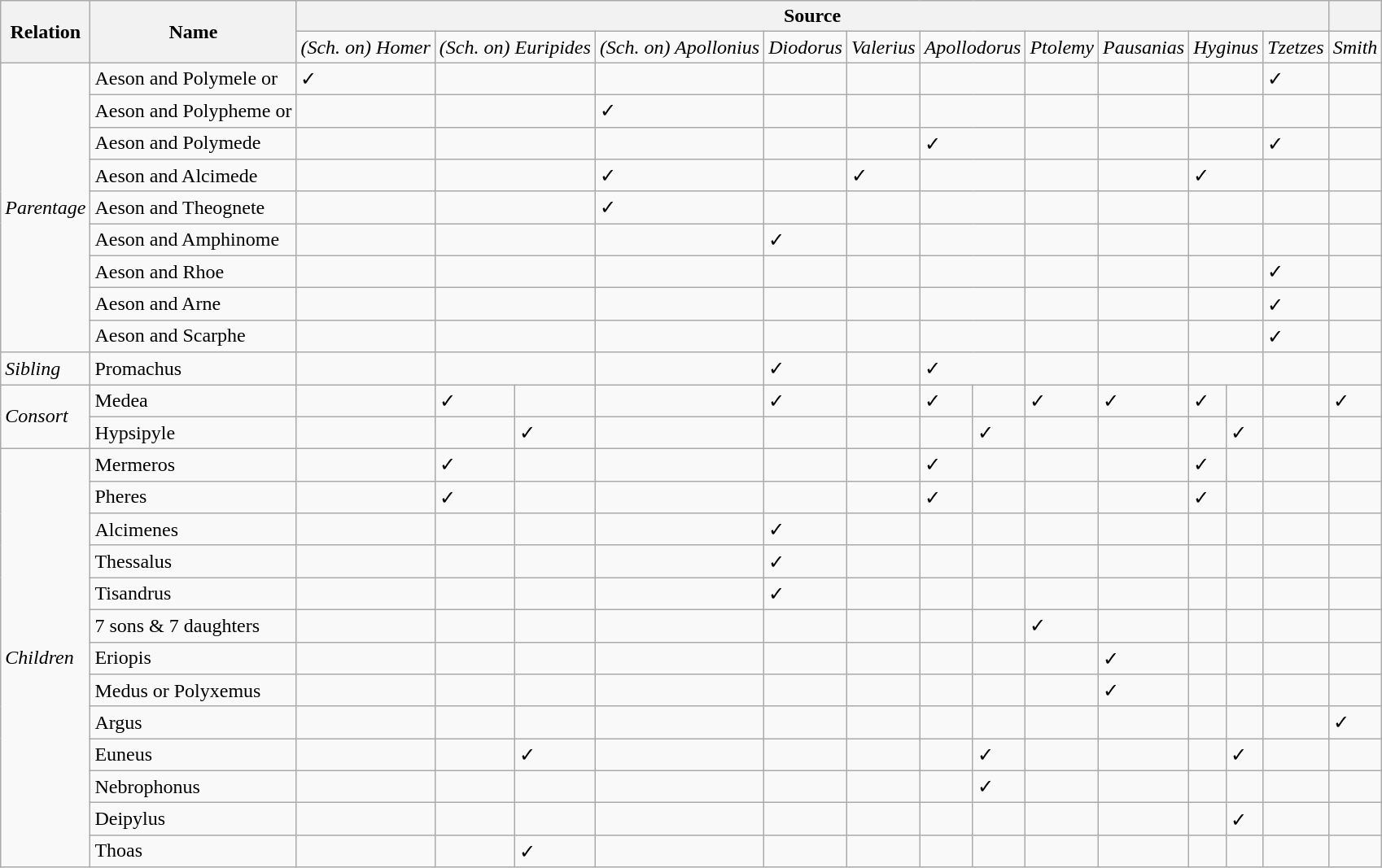<table class="wikitable">
<tr>
<th rowspan="2">Relation</th>
<th rowspan="2">Name</th>
<th colspan="13">Source</th>
<th></th>
</tr>
<tr>
<td><em>(Sch. on) Homer</em></td>
<td colspan="2"><em>(Sch. on) Euripides</em></td>
<td><em>(Sch. on) Apollonius</em></td>
<td><em>Diodorus</em></td>
<td><em>Valerius</em></td>
<td colspan="2"><em>Apollodorus</em></td>
<td><em>Ptolemy</em></td>
<td><em>Pausanias</em></td>
<td colspan="2"><em>Hyginus</em></td>
<td><em>Tzetzes</em></td>
<td><em>Smith</em></td>
</tr>
<tr>
<td rowspan="9"><em>Parentage</em></td>
<td>Aeson and Polymele or</td>
<td>✓</td>
<td colspan="2"></td>
<td></td>
<td></td>
<td></td>
<td colspan="2"></td>
<td></td>
<td></td>
<td colspan="2"></td>
<td>✓</td>
<td></td>
</tr>
<tr>
<td>Aeson and Polypheme or</td>
<td></td>
<td colspan="2"></td>
<td>✓</td>
<td></td>
<td></td>
<td colspan="2"></td>
<td></td>
<td></td>
<td colspan="2"></td>
<td></td>
<td></td>
</tr>
<tr>
<td>Aeson and Polymede</td>
<td></td>
<td colspan="2"></td>
<td></td>
<td></td>
<td></td>
<td colspan="2">✓</td>
<td></td>
<td></td>
<td colspan="2"></td>
<td>✓</td>
<td></td>
</tr>
<tr>
<td>Aeson and Alcimede</td>
<td></td>
<td colspan="2"></td>
<td>✓</td>
<td></td>
<td>✓</td>
<td colspan="2"></td>
<td></td>
<td></td>
<td colspan="2">✓</td>
<td></td>
<td></td>
</tr>
<tr>
<td>Aeson and Theognete</td>
<td></td>
<td colspan="2"></td>
<td>✓</td>
<td></td>
<td></td>
<td colspan="2"></td>
<td></td>
<td></td>
<td colspan="2"></td>
<td></td>
<td></td>
</tr>
<tr>
<td>Aeson and Amphinome</td>
<td></td>
<td colspan="2"></td>
<td></td>
<td>✓</td>
<td></td>
<td colspan="2"></td>
<td></td>
<td></td>
<td colspan="2"></td>
<td></td>
<td></td>
</tr>
<tr>
<td>Aeson and Rhoe</td>
<td></td>
<td colspan="2"></td>
<td></td>
<td></td>
<td></td>
<td colspan="2"></td>
<td></td>
<td></td>
<td colspan="2"></td>
<td>✓</td>
<td></td>
</tr>
<tr>
<td>Aeson and Arne</td>
<td></td>
<td colspan="2"></td>
<td></td>
<td></td>
<td></td>
<td colspan="2"></td>
<td></td>
<td></td>
<td colspan="2"></td>
<td>✓</td>
<td></td>
</tr>
<tr>
<td>Aeson and Scarphe</td>
<td></td>
<td colspan="2"></td>
<td></td>
<td></td>
<td></td>
<td colspan="2"></td>
<td></td>
<td></td>
<td colspan="2"></td>
<td>✓</td>
<td></td>
</tr>
<tr>
<td><em>Sibling</em></td>
<td>Promachus</td>
<td></td>
<td colspan="2"></td>
<td></td>
<td>✓</td>
<td></td>
<td colspan="2">✓</td>
<td></td>
<td></td>
<td colspan="2"></td>
<td></td>
<td></td>
</tr>
<tr>
<td rowspan="2"><em>Consort</em></td>
<td>Medea</td>
<td></td>
<td>✓</td>
<td></td>
<td></td>
<td>✓</td>
<td></td>
<td>✓</td>
<td></td>
<td>✓</td>
<td>✓</td>
<td>✓</td>
<td></td>
<td></td>
<td>✓</td>
</tr>
<tr>
<td>Hypsipyle</td>
<td></td>
<td></td>
<td>✓</td>
<td></td>
<td></td>
<td></td>
<td></td>
<td>✓</td>
<td></td>
<td></td>
<td></td>
<td>✓</td>
<td></td>
<td></td>
</tr>
<tr>
<td rowspan="13"><em>Children</em></td>
<td>Mermeros</td>
<td></td>
<td>✓</td>
<td></td>
<td></td>
<td></td>
<td></td>
<td>✓</td>
<td></td>
<td></td>
<td></td>
<td>✓</td>
<td></td>
<td></td>
<td></td>
</tr>
<tr>
<td>Pheres</td>
<td></td>
<td>✓</td>
<td></td>
<td></td>
<td></td>
<td></td>
<td>✓</td>
<td></td>
<td></td>
<td></td>
<td>✓</td>
<td></td>
<td></td>
<td></td>
</tr>
<tr>
<td>Alcimenes</td>
<td></td>
<td></td>
<td></td>
<td></td>
<td>✓</td>
<td></td>
<td></td>
<td></td>
<td></td>
<td></td>
<td></td>
<td></td>
<td></td>
<td></td>
</tr>
<tr>
<td>Thessalus</td>
<td></td>
<td></td>
<td></td>
<td></td>
<td>✓</td>
<td></td>
<td></td>
<td></td>
<td></td>
<td></td>
<td></td>
<td></td>
<td></td>
<td></td>
</tr>
<tr>
<td>Tisandrus</td>
<td></td>
<td></td>
<td></td>
<td></td>
<td>✓</td>
<td></td>
<td></td>
<td></td>
<td></td>
<td></td>
<td></td>
<td></td>
<td></td>
<td></td>
</tr>
<tr>
<td>7 sons & 7 daughters</td>
<td></td>
<td></td>
<td></td>
<td></td>
<td></td>
<td></td>
<td></td>
<td></td>
<td>✓</td>
<td></td>
<td></td>
<td></td>
<td></td>
<td></td>
</tr>
<tr>
<td>Eriopis</td>
<td></td>
<td></td>
<td></td>
<td></td>
<td></td>
<td></td>
<td></td>
<td></td>
<td></td>
<td>✓</td>
<td></td>
<td></td>
<td></td>
<td></td>
</tr>
<tr>
<td>Medus or Polyxemus</td>
<td></td>
<td></td>
<td></td>
<td></td>
<td></td>
<td></td>
<td></td>
<td></td>
<td></td>
<td>✓</td>
<td></td>
<td></td>
<td></td>
<td></td>
</tr>
<tr>
<td>Argus</td>
<td></td>
<td></td>
<td></td>
<td></td>
<td></td>
<td></td>
<td></td>
<td></td>
<td></td>
<td></td>
<td></td>
<td></td>
<td></td>
<td>✓</td>
</tr>
<tr>
<td>Euneus</td>
<td></td>
<td></td>
<td>✓</td>
<td></td>
<td></td>
<td></td>
<td></td>
<td>✓</td>
<td></td>
<td></td>
<td></td>
<td>✓</td>
<td></td>
<td></td>
</tr>
<tr>
<td>Nebrophonus</td>
<td></td>
<td></td>
<td></td>
<td></td>
<td></td>
<td></td>
<td></td>
<td>✓</td>
<td></td>
<td></td>
<td></td>
<td></td>
<td></td>
<td></td>
</tr>
<tr>
<td>Deipylus</td>
<td></td>
<td></td>
<td></td>
<td></td>
<td></td>
<td></td>
<td></td>
<td></td>
<td></td>
<td></td>
<td></td>
<td>✓</td>
<td></td>
<td></td>
</tr>
<tr>
<td>Thoas</td>
<td></td>
<td></td>
<td>✓</td>
<td></td>
<td></td>
<td></td>
<td></td>
<td></td>
<td></td>
<td></td>
<td></td>
<td></td>
<td></td>
<td></td>
</tr>
</table>
